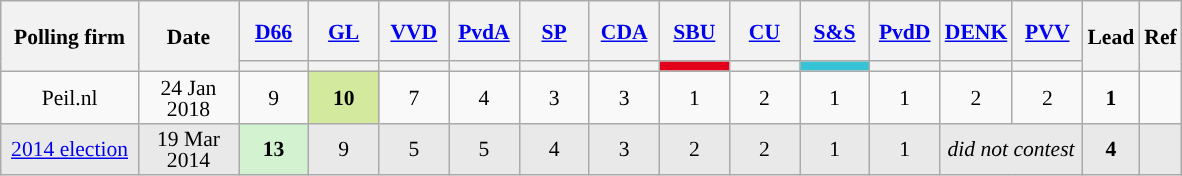<table class="wikitable sortable" style="text-align:center;font-size:90%;line-height:14px;">
<tr style="height:40px;">
<th style="width:85px;" rowspan="2">Polling firm</th>
<th style="width:60px;" rowspan="2">Date</th>
<th class="unsortable" style="width:40px;"><a href='#'>D66</a></th>
<th class="unsortable" style="width:40px;"><a href='#'>GL</a></th>
<th class="unsortable" style="width:40px;"><a href='#'>VVD</a></th>
<th class="unsortable" style="width:40px;"><a href='#'>PvdA</a></th>
<th class="unsortable" style="width:40px;"><a href='#'>SP</a></th>
<th class="unsortable" style="width:40px;"><a href='#'>CDA</a></th>
<th class="unsortable" style="width:40px;"><a href='#'>SBU</a></th>
<th class="unsortable" style="width:40px;"><a href='#'>CU</a></th>
<th class="unsortable" style="width:40px;"><a href='#'>S&S</a></th>
<th class="unsortable" style="width:40px;"><a href='#'>PvdD</a></th>
<th class="unsortable" style="width:40px;"><a href='#'>DENK</a></th>
<th class="unsortable" style="width:40px;"><a href='#'>PVV</a></th>
<th style="width:30px;" rowspan="2">Lead</th>
<th class="unsortable" rowspan="2">Ref</th>
</tr>
<tr>
<th style="background:"></th>
<th style="background:"></th>
<th style="background:"></th>
<th style="background:"></th>
<th style="background:"></th>
<th style="background:"></th>
<th style="background:#e2001a;"></th>
<th style="background:"></th>
<th style="background:#36c3d6;"></th>
<th style="background:"></th>
<th style="background:"></th>
<th style="background:"></th>
</tr>
<tr>
<td>Peil.nl</td>
<td>24 Jan 2018</td>
<td>9</td>
<td style="background:#d3ea9e"><strong>10</strong></td>
<td>7</td>
<td>4</td>
<td>3</td>
<td>3</td>
<td>1</td>
<td>2</td>
<td>1</td>
<td>1</td>
<td>2</td>
<td>2</td>
<td style="background:"><strong>1</strong></td>
<td></td>
</tr>
<tr style="background-color:#E9E9E9">
<td><a href='#'>2014 election</a></td>
<td>19 Mar 2014</td>
<td style="background:#D3F2D0"><strong>13</strong></td>
<td>9</td>
<td>5</td>
<td>5</td>
<td>4</td>
<td>3</td>
<td>2</td>
<td>2</td>
<td>1</td>
<td>1</td>
<td colspan=2><em>did not contest</em></td>
<td style="background:"><strong>4</strong></td>
<td></td>
</tr>
</table>
